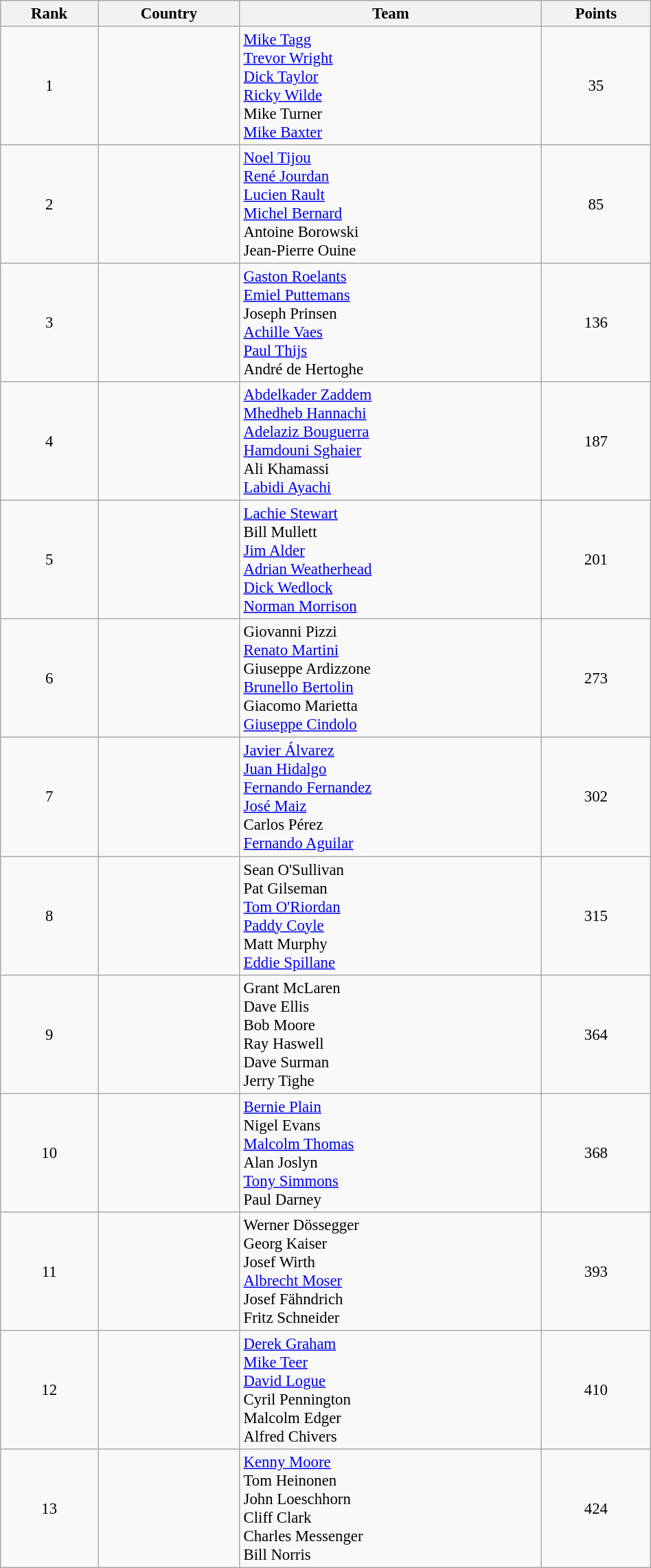<table class="wikitable sortable" style=" text-align:center; font-size:95%;" width="50%">
<tr>
<th>Rank</th>
<th>Country</th>
<th>Team</th>
<th>Points</th>
</tr>
<tr>
<td align=center>1</td>
<td align=left></td>
<td align=left><a href='#'>Mike Tagg</a><br><a href='#'>Trevor Wright</a><br><a href='#'>Dick Taylor</a><br><a href='#'>Ricky Wilde</a><br>Mike Turner<br><a href='#'>Mike Baxter</a></td>
<td>35</td>
</tr>
<tr>
<td align=center>2</td>
<td align=left></td>
<td align=left><a href='#'>Noel Tijou</a><br><a href='#'>René Jourdan</a><br><a href='#'>Lucien Rault</a><br><a href='#'>Michel Bernard</a><br>Antoine Borowski<br>Jean-Pierre Ouine</td>
<td>85</td>
</tr>
<tr>
<td align=center>3</td>
<td align=left></td>
<td align=left><a href='#'>Gaston Roelants</a><br><a href='#'>Emiel Puttemans</a><br>Joseph Prinsen<br><a href='#'>Achille Vaes</a><br><a href='#'>Paul Thijs</a><br>André de Hertoghe</td>
<td>136</td>
</tr>
<tr>
<td align=center>4</td>
<td align=left></td>
<td align=left><a href='#'>Abdelkader Zaddem</a><br><a href='#'>Mhedheb Hannachi</a><br><a href='#'>Adelaziz Bouguerra</a><br><a href='#'>Hamdouni Sghaier</a><br>Ali Khamassi<br><a href='#'>Labidi Ayachi</a></td>
<td>187</td>
</tr>
<tr>
<td align=center>5</td>
<td align=left></td>
<td align=left><a href='#'>Lachie Stewart</a><br>Bill Mullett<br><a href='#'>Jim Alder</a><br><a href='#'>Adrian Weatherhead</a><br><a href='#'>Dick Wedlock</a><br><a href='#'>Norman Morrison</a></td>
<td>201</td>
</tr>
<tr>
<td align=center>6</td>
<td align=left></td>
<td align=left>Giovanni Pizzi<br><a href='#'>Renato Martini</a><br>Giuseppe Ardizzone<br><a href='#'>Brunello Bertolin</a><br>Giacomo Marietta<br><a href='#'>Giuseppe Cindolo</a></td>
<td>273</td>
</tr>
<tr>
<td align=center>7</td>
<td align=left></td>
<td align=left><a href='#'>Javier Álvarez</a><br><a href='#'>Juan Hidalgo</a><br><a href='#'>Fernando Fernandez</a><br><a href='#'>José Maiz</a><br>Carlos Pérez<br><a href='#'>Fernando Aguilar</a></td>
<td>302</td>
</tr>
<tr>
<td align=center>8</td>
<td align=left></td>
<td align=left>Sean O'Sullivan<br>Pat Gilseman<br><a href='#'>Tom O'Riordan</a><br><a href='#'>Paddy Coyle</a><br>Matt Murphy<br><a href='#'>Eddie Spillane</a></td>
<td>315</td>
</tr>
<tr>
<td align=center>9</td>
<td align=left></td>
<td align=left>Grant McLaren<br>Dave Ellis<br>Bob Moore<br>Ray Haswell<br>Dave Surman<br>Jerry Tighe</td>
<td>364</td>
</tr>
<tr>
<td align=center>10</td>
<td align=left></td>
<td align=left><a href='#'>Bernie Plain</a><br>Nigel Evans<br><a href='#'>Malcolm Thomas</a><br>Alan Joslyn<br><a href='#'>Tony Simmons</a><br>Paul Darney</td>
<td>368</td>
</tr>
<tr>
<td align=center>11</td>
<td align=left></td>
<td align=left>Werner Dössegger<br>Georg Kaiser<br>Josef Wirth<br><a href='#'>Albrecht Moser</a><br>Josef Fähndrich<br>Fritz Schneider</td>
<td>393</td>
</tr>
<tr>
<td align=center>12</td>
<td align=left></td>
<td align=left><a href='#'>Derek Graham</a><br><a href='#'>Mike Teer</a><br><a href='#'>David Logue</a><br>Cyril Pennington<br>Malcolm Edger<br>Alfred Chivers</td>
<td>410</td>
</tr>
<tr>
<td align=center>13</td>
<td align=left></td>
<td align=left><a href='#'>Kenny Moore</a><br>Tom Heinonen<br>John Loeschhorn<br>Cliff Clark<br>Charles Messenger<br>Bill Norris</td>
<td>424</td>
</tr>
</table>
